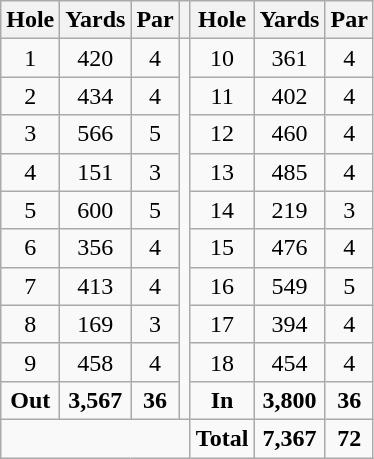<table class=wikitable>
<tr>
<th>Hole</th>
<th>Yards</th>
<th>Par</th>
<th></th>
<th>Hole</th>
<th>Yards</th>
<th>Par</th>
</tr>
<tr>
<td align=center>1</td>
<td align=center>420</td>
<td align="center">4</td>
<td rowspan=10></td>
<td align=center>10</td>
<td align=center>361</td>
<td align="center">4</td>
</tr>
<tr>
<td align=center>2</td>
<td align=center>434</td>
<td align="center">4</td>
<td align=center>11</td>
<td align=center>402</td>
<td align="center">4</td>
</tr>
<tr>
<td align=center>3</td>
<td align=center>566</td>
<td align="center">5</td>
<td align=center>12</td>
<td align=center>460</td>
<td align="center">4</td>
</tr>
<tr>
<td align=center>4</td>
<td align=center>151</td>
<td align="center">3</td>
<td align=center>13</td>
<td align=center>485</td>
<td align="center">4</td>
</tr>
<tr>
<td align=center>5</td>
<td align=center>600</td>
<td align="center">5</td>
<td align=center>14</td>
<td align=center>219</td>
<td align="center">3</td>
</tr>
<tr>
<td align=center>6</td>
<td align=center>356</td>
<td align=center>4</td>
<td align=center>15</td>
<td align=center>476</td>
<td align="center">4</td>
</tr>
<tr>
<td align=center>7</td>
<td align=center>413</td>
<td align="center">4</td>
<td align=center>16</td>
<td align=center>549</td>
<td align="center">5</td>
</tr>
<tr>
<td align=center>8</td>
<td align=center>169</td>
<td align="center">3</td>
<td align=center>17</td>
<td align=center>394</td>
<td align="center">4</td>
</tr>
<tr>
<td align=center>9</td>
<td align=center>458</td>
<td align="center">4</td>
<td align=center>18</td>
<td align=center>454</td>
<td align="center">4</td>
</tr>
<tr>
<td colspan=1 align=center><strong>Out</strong></td>
<td align=center><strong>3,567</strong></td>
<td align="center"><strong>36</strong></td>
<td colspan=1 align=center><strong>In</strong></td>
<td align=center><strong>3,800</strong></td>
<td align="center"><strong>36</strong></td>
</tr>
<tr>
<td colspan=4></td>
<td colspan=1 align=center><strong>Total</strong></td>
<td align=center><strong>7,367</strong></td>
<td align="center"><strong>72</strong></td>
</tr>
</table>
